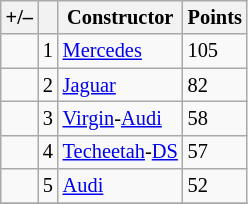<table class="wikitable" style="font-size: 85%">
<tr>
<th scope="col">+/–</th>
<th scope="col"></th>
<th scope="col">Constructor</th>
<th scope="col">Points</th>
</tr>
<tr>
<td align="left"></td>
<td align="center">1</td>
<td> <a href='#'>Mercedes</a></td>
<td align="left">105</td>
</tr>
<tr>
<td align="left"></td>
<td align="center">2</td>
<td> <a href='#'>Jaguar</a></td>
<td align="left">82</td>
</tr>
<tr>
<td align="left"></td>
<td align="center">3</td>
<td> <a href='#'>Virgin</a>-<a href='#'>Audi</a></td>
<td align="left">58</td>
</tr>
<tr>
<td align="left"></td>
<td align="center">4</td>
<td> <a href='#'>Techeetah</a>-<a href='#'>DS</a></td>
<td align="left">57</td>
</tr>
<tr>
<td align="left"></td>
<td align="center">5</td>
<td> <a href='#'>Audi</a></td>
<td align="left">52</td>
</tr>
<tr>
</tr>
</table>
